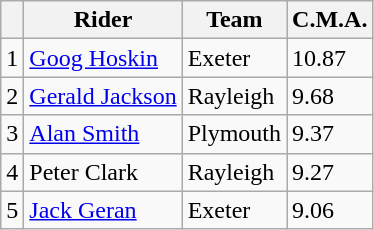<table class=wikitable>
<tr>
<th></th>
<th>Rider</th>
<th>Team</th>
<th>C.M.A.</th>
</tr>
<tr>
<td align="center">1</td>
<td><a href='#'>Goog Hoskin</a></td>
<td>Exeter</td>
<td>10.87</td>
</tr>
<tr>
<td align="center">2</td>
<td><a href='#'>Gerald Jackson</a></td>
<td>Rayleigh</td>
<td>9.68</td>
</tr>
<tr>
<td align="center">3</td>
<td><a href='#'>Alan Smith</a></td>
<td>Plymouth</td>
<td>9.37</td>
</tr>
<tr>
<td align="center">4</td>
<td>Peter Clark</td>
<td>Rayleigh</td>
<td>9.27</td>
</tr>
<tr>
<td align="center">5</td>
<td><a href='#'>Jack Geran</a></td>
<td>Exeter</td>
<td>9.06</td>
</tr>
</table>
